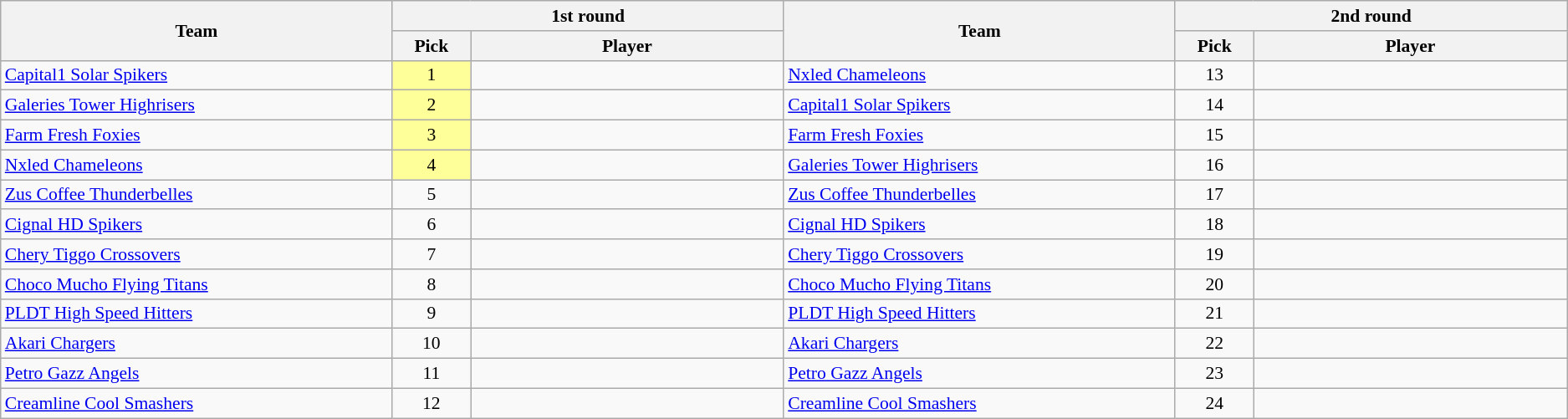<table class="wikitable" style="font-size:90%; text-align:center; white-space:nowrap">
<tr>
<th rowspan="2">Team</th>
<th colspan="2">1st round</th>
<th rowspan="2">Team</th>
<th colspan="2">2nd round</th>
</tr>
<tr>
<th width=5%>Pick</th>
<th width=20%>Player</th>
<th width=5%>Pick</th>
<th width=20%>Player</th>
</tr>
<tr>
<td style="text-align:left"><a href='#'>Capital1 Solar Spikers</a></td>
<td style="background:#ff9; width:5em; text-align:center">1</td>
<td></td>
<td style="text-align:left"><a href='#'>Nxled Chameleons</a></td>
<td>13</td>
<td></td>
</tr>
<tr>
<td style="text-align:left"><a href='#'>Galeries Tower Highrisers</a></td>
<td style="background:#ff9; width:5em; text-align:center">2</td>
<td></td>
<td style="text-align:left"><a href='#'>Capital1 Solar Spikers</a></td>
<td>14</td>
<td></td>
</tr>
<tr>
<td style="text-align:left"><a href='#'>Farm Fresh Foxies</a></td>
<td style="background:#ff9; width:5em; text-align:center">3</td>
<td></td>
<td style="text-align:left"><a href='#'>Farm Fresh Foxies</a></td>
<td>15</td>
<td></td>
</tr>
<tr>
<td style="text-align:left"><a href='#'>Nxled Chameleons</a></td>
<td style="background:#ff9; width:5em; text-align:center">4</td>
<td></td>
<td style="text-align:left"><a href='#'>Galeries Tower Highrisers</a></td>
<td>16</td>
<td></td>
</tr>
<tr>
<td style="text-align:left"><a href='#'>Zus Coffee Thunderbelles</a></td>
<td>5</td>
<td></td>
<td style="text-align:left"><a href='#'>Zus Coffee Thunderbelles</a></td>
<td>17</td>
<td></td>
</tr>
<tr>
<td style="text-align:left"><a href='#'>Cignal HD Spikers</a></td>
<td>6</td>
<td></td>
<td style="text-align:left"><a href='#'>Cignal HD Spikers</a></td>
<td>18</td>
<td></td>
</tr>
<tr>
<td style="text-align:left"><a href='#'>Chery Tiggo Crossovers</a></td>
<td>7</td>
<td></td>
<td style="text-align:left"><a href='#'>Chery Tiggo Crossovers</a></td>
<td>19</td>
<td></td>
</tr>
<tr>
<td style="text-align:left"><a href='#'>Choco Mucho Flying Titans</a></td>
<td>8</td>
<td></td>
<td style="text-align:left"><a href='#'>Choco Mucho Flying Titans</a></td>
<td>20</td>
<td></td>
</tr>
<tr>
<td style="text-align:left"><a href='#'>PLDT High Speed Hitters</a></td>
<td>9</td>
<td></td>
<td style="text-align:left"><a href='#'>PLDT High Speed Hitters</a></td>
<td>21</td>
<td></td>
</tr>
<tr>
<td style="text-align:left"><a href='#'>Akari Chargers</a></td>
<td>10</td>
<td></td>
<td style="text-align:left"><a href='#'>Akari Chargers</a></td>
<td>22</td>
<td></td>
</tr>
<tr>
<td style="text-align:left"><a href='#'>Petro Gazz Angels</a></td>
<td>11</td>
<td></td>
<td style="text-align:left"><a href='#'>Petro Gazz Angels</a></td>
<td>23</td>
<td></td>
</tr>
<tr>
<td style="text-align:left"><a href='#'>Creamline Cool Smashers</a></td>
<td>12</td>
<td></td>
<td style="text-align:left"><a href='#'>Creamline Cool Smashers</a></td>
<td>24</td>
<td></td>
</tr>
</table>
